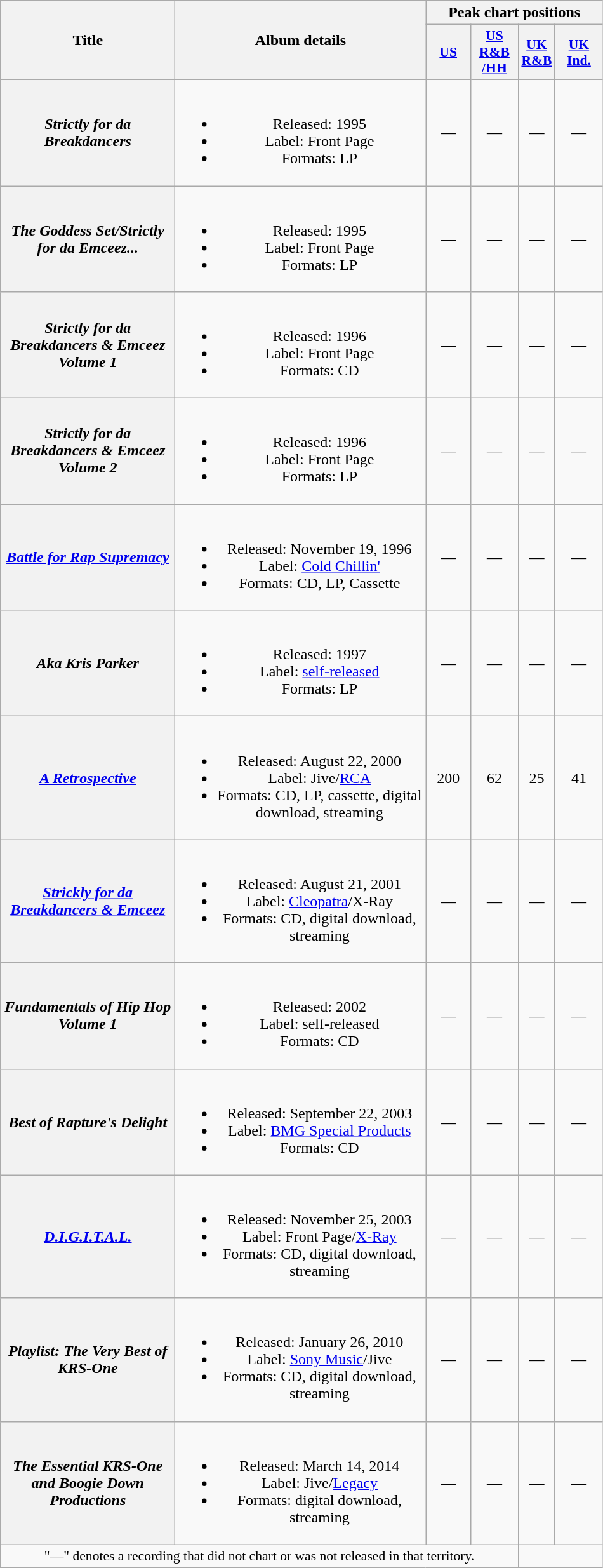<table class="wikitable plainrowheaders" style="text-align:center;">
<tr>
<th scope="col" rowspan="2" style="width:11em;">Title</th>
<th scope="col" rowspan="2" style="width:16em;">Album details</th>
<th scope="col" colspan="4">Peak chart positions</th>
</tr>
<tr>
<th scope="col" style="width:2.8em;font-size:90%;"><a href='#'>US</a><br></th>
<th scope="col" style="width:3em;font-size:90%;"><a href='#'>US<br>R&B<br>/HH</a><br></th>
<th style="width:2em;font-size:90%;"><a href='#'>UK<br>R&B</a><br></th>
<th scope="col" style="width:3em;font-size:90%;"><a href='#'>UK Ind.</a><br></th>
</tr>
<tr>
<th scope="row"><em>Strictly for da Breakdancers</em></th>
<td><br><ul><li>Released: 1995</li><li>Label: Front Page</li><li>Formats: LP</li></ul></td>
<td style="text-align:center;">—</td>
<td style="text-align:center;">—</td>
<td style="text-align:center;">—</td>
<td style="text-align:center;">—</td>
</tr>
<tr>
<th scope="row"><em>The Goddess Set/Strictly for da Emceez...</em></th>
<td><br><ul><li>Released: 1995</li><li>Label: Front Page</li><li>Formats: LP</li></ul></td>
<td style="text-align:center;">—</td>
<td style="text-align:center;">—</td>
<td style="text-align:center;">—</td>
<td style="text-align:center;">—</td>
</tr>
<tr>
<th scope="row"><em>Strictly for da Breakdancers & Emceez Volume 1</em></th>
<td><br><ul><li>Released: 1996</li><li>Label: Front Page</li><li>Formats: CD</li></ul></td>
<td style="text-align:center;">—</td>
<td style="text-align:center;">—</td>
<td style="text-align:center;">—</td>
<td style="text-align:center;">—</td>
</tr>
<tr>
<th scope="row"><em>Strictly for da Breakdancers & Emceez Volume 2</em></th>
<td><br><ul><li>Released: 1996</li><li>Label: Front Page</li><li>Formats: LP</li></ul></td>
<td style="text-align:center;">—</td>
<td style="text-align:center;">—</td>
<td style="text-align:center;">—</td>
<td style="text-align:center;">—</td>
</tr>
<tr>
<th scope="row"><em><a href='#'>Battle for Rap Supremacy</a></em></th>
<td><br><ul><li>Released: November 19, 1996</li><li>Label: <a href='#'>Cold Chillin'</a></li><li>Formats: CD, LP, Cassette</li></ul></td>
<td style="text-align:center;">—</td>
<td style="text-align:center;">—</td>
<td style="text-align:center;">—</td>
<td style="text-align:center;">—</td>
</tr>
<tr>
<th scope="row"><em>Aka Kris Parker</em></th>
<td><br><ul><li>Released: 1997</li><li>Label: <a href='#'>self-released</a></li><li>Formats: LP</li></ul></td>
<td style="text-align:center;">—</td>
<td style="text-align:center;">—</td>
<td style="text-align:center;">—</td>
<td style="text-align:center;">—</td>
</tr>
<tr>
<th scope="row"><em><a href='#'>A Retrospective</a></em></th>
<td><br><ul><li>Released: August 22, 2000</li><li>Label: Jive/<a href='#'>RCA</a></li><li>Formats: CD, LP, cassette, digital download, streaming</li></ul></td>
<td style="text-align:center;">200</td>
<td style="text-align:center;">62</td>
<td style="text-align:center;">25</td>
<td style="text-align:center;">41</td>
</tr>
<tr>
<th scope="row"><em><a href='#'>Strickly for da Breakdancers & Emceez</a></em></th>
<td><br><ul><li>Released: August 21, 2001</li><li>Label: <a href='#'>Cleopatra</a>/X-Ray</li><li>Formats: CD, digital download, streaming</li></ul></td>
<td style="text-align:center;">—</td>
<td style="text-align:center;">—</td>
<td style="text-align:center;">—</td>
<td style="text-align:center;">—</td>
</tr>
<tr>
<th scope="row"><em>Fundamentals of Hip Hop Volume 1</em></th>
<td><br><ul><li>Released: 2002</li><li>Label: self-released</li><li>Formats: CD</li></ul></td>
<td style="text-align:center;">—</td>
<td style="text-align:center;">—</td>
<td style="text-align:center;">—</td>
<td style="text-align:center;">—</td>
</tr>
<tr>
<th scope="row"><em>Best of Rapture's Delight</em></th>
<td><br><ul><li>Released: September 22, 2003</li><li>Label: <a href='#'>BMG Special Products</a></li><li>Formats: CD</li></ul></td>
<td style="text-align:center;">—</td>
<td style="text-align:center;">—</td>
<td style="text-align:center;">—</td>
<td style="text-align:center;">—</td>
</tr>
<tr>
<th scope="row"><em><a href='#'>D.I.G.I.T.A.L.</a></em></th>
<td><br><ul><li>Released: November 25, 2003</li><li>Label: Front Page/<a href='#'>X-Ray</a></li><li>Formats: CD, digital download, streaming</li></ul></td>
<td style="text-align:center;">—</td>
<td style="text-align:center;">—</td>
<td style="text-align:center;">—</td>
<td style="text-align:center;">—</td>
</tr>
<tr>
<th scope="row"><em>Playlist: The Very Best of KRS-One </em></th>
<td><br><ul><li>Released: January 26, 2010</li><li>Label: <a href='#'>Sony Music</a>/Jive</li><li>Formats: CD, digital download, streaming</li></ul></td>
<td style="text-align:center;">—</td>
<td style="text-align:center;">—</td>
<td style="text-align:center;">—</td>
<td style="text-align:center;">—</td>
</tr>
<tr>
<th scope="row"><em>The Essential KRS-One and Boogie Down Productions</em></th>
<td><br><ul><li>Released: March 14, 2014</li><li>Label: Jive/<a href='#'>Legacy</a></li><li>Formats: digital download, streaming</li></ul></td>
<td style="text-align:center;">—</td>
<td style="text-align:center;">—</td>
<td style="text-align:center;">—</td>
<td style="text-align:center;">—</td>
</tr>
<tr>
<td colspan="4" style="font-size:90%">"—" denotes a recording that did not chart or was not released in that territory.</td>
</tr>
</table>
